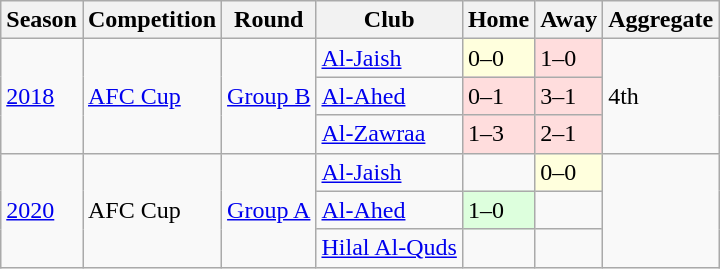<table class="wikitable">
<tr>
<th>Season</th>
<th>Competition</th>
<th>Round</th>
<th>Club</th>
<th>Home</th>
<th>Away</th>
<th>Aggregate</th>
</tr>
<tr>
<td rowspan="3"><a href='#'>2018</a></td>
<td rowspan="3"><a href='#'>AFC Cup</a></td>
<td rowspan="3"><a href='#'>Group B</a></td>
<td> <a href='#'>Al-Jaish</a></td>
<td style="background:#ffd;">0–0</td>
<td style="background:#fdd;">1–0</td>
<td rowspan="3">4th</td>
</tr>
<tr>
<td> <a href='#'>Al-Ahed</a></td>
<td style="background:#fdd;">0–1</td>
<td style="background:#fdd;">3–1</td>
</tr>
<tr>
<td> <a href='#'>Al-Zawraa</a></td>
<td style="background:#fdd;">1–3</td>
<td style="background:#fdd;">2–1</td>
</tr>
<tr>
<td rowspan="3"><a href='#'>2020</a></td>
<td rowspan="3">AFC Cup</td>
<td rowspan="3"><a href='#'>Group A</a></td>
<td> <a href='#'>Al-Jaish</a></td>
<td></td>
<td style="background:#ffd;">0–0</td>
<td rowspan="3"></td>
</tr>
<tr>
<td> <a href='#'>Al-Ahed</a></td>
<td style="background:#dfd">1–0</td>
<td></td>
</tr>
<tr>
<td> <a href='#'>Hilal Al-Quds</a></td>
<td></td>
<td></td>
</tr>
</table>
